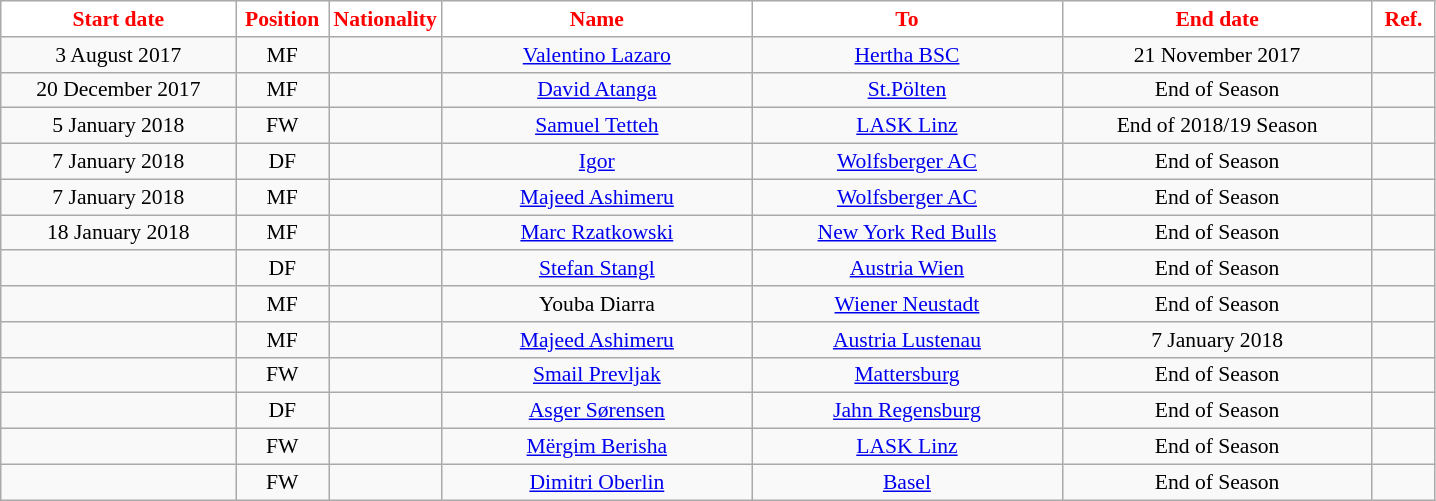<table class="wikitable"  style="text-align:center; font-size:90%; ">
<tr>
<th style="background:#FFFFFF; color:#FF0000; width:150px;">Start date</th>
<th style="background:#FFFFFF; color:#FF0000; width:55px;">Position</th>
<th style="background:#FFFFFF; color:#FF0000; width:55px;">Nationality</th>
<th style="background:#FFFFFF; color:#FF0000; width:200px;">Name</th>
<th style="background:#FFFFFF; color:#FF0000; width:200px;">To</th>
<th style="background:#FFFFFF; color:#FF0000; width:200px;">End date</th>
<th style="background:#FFFFFF; color:#FF0000; width:35px;">Ref.</th>
</tr>
<tr>
<td>3 August 2017</td>
<td>MF</td>
<td></td>
<td><a href='#'>Valentino Lazaro</a></td>
<td><a href='#'>Hertha BSC</a></td>
<td>21 November 2017</td>
<td></td>
</tr>
<tr>
<td>20 December 2017</td>
<td>MF</td>
<td></td>
<td><a href='#'>David Atanga</a></td>
<td><a href='#'>St.Pölten</a></td>
<td>End of Season</td>
<td></td>
</tr>
<tr>
<td>5 January 2018</td>
<td>FW</td>
<td></td>
<td><a href='#'>Samuel Tetteh</a></td>
<td><a href='#'>LASK Linz</a></td>
<td>End of 2018/19 Season</td>
<td></td>
</tr>
<tr>
<td>7 January 2018</td>
<td>DF</td>
<td></td>
<td><a href='#'>Igor</a></td>
<td><a href='#'>Wolfsberger AC</a></td>
<td>End of Season</td>
<td></td>
</tr>
<tr>
<td>7 January 2018</td>
<td>MF</td>
<td></td>
<td><a href='#'>Majeed Ashimeru</a></td>
<td><a href='#'>Wolfsberger AC</a></td>
<td>End of Season</td>
<td></td>
</tr>
<tr>
<td>18 January 2018</td>
<td>MF</td>
<td></td>
<td><a href='#'>Marc Rzatkowski</a></td>
<td><a href='#'>New York Red Bulls</a></td>
<td>End of Season</td>
<td></td>
</tr>
<tr>
<td></td>
<td>DF</td>
<td></td>
<td><a href='#'>Stefan Stangl</a></td>
<td><a href='#'>Austria Wien</a></td>
<td>End of Season</td>
<td></td>
</tr>
<tr>
<td></td>
<td>MF</td>
<td></td>
<td>Youba Diarra</td>
<td><a href='#'>Wiener Neustadt</a></td>
<td>End of Season</td>
<td></td>
</tr>
<tr>
<td></td>
<td>MF</td>
<td></td>
<td><a href='#'>Majeed Ashimeru</a></td>
<td><a href='#'>Austria Lustenau</a></td>
<td>7 January 2018</td>
<td></td>
</tr>
<tr>
<td></td>
<td>FW</td>
<td></td>
<td><a href='#'>Smail Prevljak</a></td>
<td><a href='#'>Mattersburg</a></td>
<td>End of Season</td>
<td></td>
</tr>
<tr>
<td></td>
<td>DF</td>
<td></td>
<td><a href='#'>Asger Sørensen</a></td>
<td><a href='#'>Jahn Regensburg</a></td>
<td>End of Season</td>
<td></td>
</tr>
<tr>
<td></td>
<td>FW</td>
<td></td>
<td><a href='#'>Mërgim Berisha</a></td>
<td><a href='#'>LASK Linz</a></td>
<td>End of Season</td>
<td></td>
</tr>
<tr>
<td></td>
<td>FW</td>
<td></td>
<td><a href='#'>Dimitri Oberlin</a></td>
<td><a href='#'>Basel</a></td>
<td>End of Season</td>
<td></td>
</tr>
</table>
